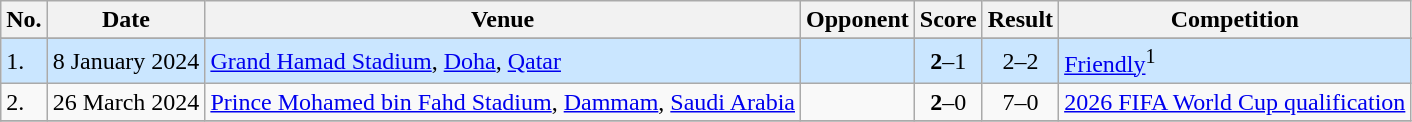<table class="wikitable">
<tr>
<th>No.</th>
<th>Date</th>
<th>Venue</th>
<th>Opponent</th>
<th>Score</th>
<th>Result</th>
<th>Competition</th>
</tr>
<tr>
</tr>
<tr style="background-color:#CAE6FF">
<td>1.</td>
<td>8 January 2024</td>
<td><a href='#'>Grand Hamad Stadium</a>, <a href='#'>Doha</a>, <a href='#'>Qatar</a></td>
<td></td>
<td align=center><strong>2</strong>–1</td>
<td align=center>2–2</td>
<td><a href='#'>Friendly</a><sup>1</sup></td>
</tr>
<tr>
<td>2.</td>
<td>26 March 2024</td>
<td><a href='#'>Prince Mohamed bin Fahd Stadium</a>, <a href='#'>Dammam</a>, <a href='#'>Saudi Arabia</a></td>
<td></td>
<td align=center><strong>2</strong>–0</td>
<td align=center>7–0</td>
<td><a href='#'>2026 FIFA World Cup qualification</a></td>
</tr>
<tr>
</tr>
</table>
